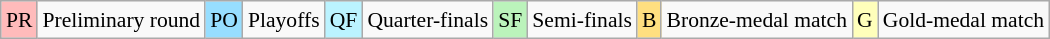<table class="wikitable" style="margin:0.5em auto; font-size:90%; line-height:1.25em;">
<tr>
<td bgcolor="#FFBBBB" align=center>PR</td>
<td>Preliminary round</td>
<td bgcolor="#97DEFF" align=center>PO</td>
<td>Playoffs</td>
<td bgcolor="#BBF3FF" align=center>QF</td>
<td>Quarter-finals</td>
<td bgcolor="#BBF3BB" align=center>SF</td>
<td>Semi-finals</td>
<td bgcolor="#FFDF80" align=center>B</td>
<td>Bronze-medal match</td>
<td bgcolor="#FFFFBB" align=center>G</td>
<td>Gold-medal match</td>
</tr>
</table>
